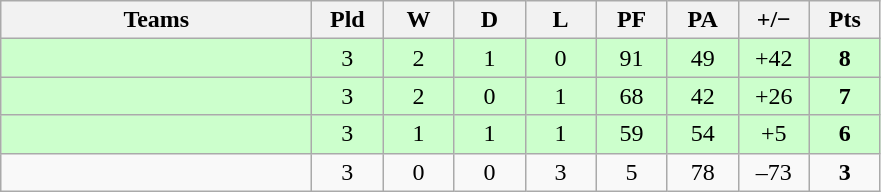<table class="wikitable" style="text-align: center;">
<tr>
<th width="200">Teams</th>
<th width="40">Pld</th>
<th width="40">W</th>
<th width="40">D</th>
<th width="40">L</th>
<th width="40">PF</th>
<th width="40">PA</th>
<th width="40">+/−</th>
<th width="40">Pts</th>
</tr>
<tr bgcolor=#ccffcc>
<td align=left></td>
<td>3</td>
<td>2</td>
<td>1</td>
<td>0</td>
<td>91</td>
<td>49</td>
<td>+42</td>
<td><strong>8</strong></td>
</tr>
<tr bgcolor=#ccffcc>
<td align=left></td>
<td>3</td>
<td>2</td>
<td>0</td>
<td>1</td>
<td>68</td>
<td>42</td>
<td>+26</td>
<td><strong>7</strong></td>
</tr>
<tr bgcolor=#ccffcc>
<td align=left></td>
<td>3</td>
<td>1</td>
<td>1</td>
<td>1</td>
<td>59</td>
<td>54</td>
<td>+5</td>
<td><strong>6</strong></td>
</tr>
<tr>
<td align=left></td>
<td>3</td>
<td>0</td>
<td>0</td>
<td>3</td>
<td>5</td>
<td>78</td>
<td>–73</td>
<td><strong>3</strong></td>
</tr>
</table>
